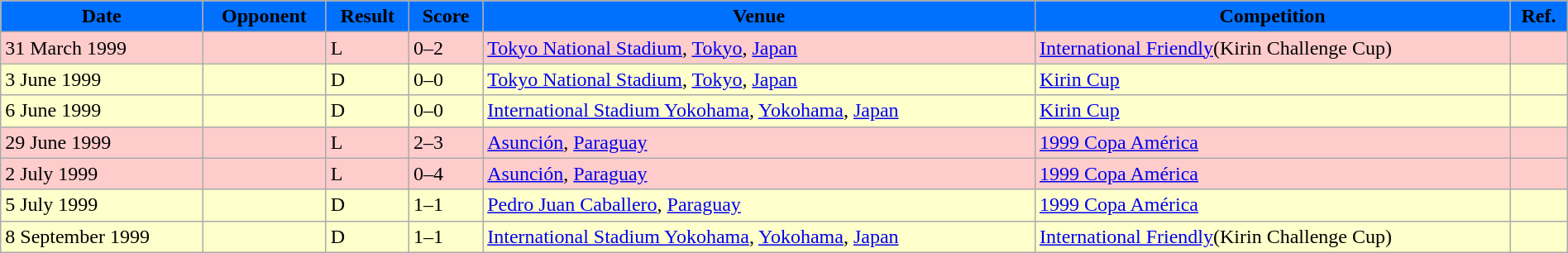<table width=100% class="wikitable">
<tr>
<th style="background:#0070FF;"><span>Date</span></th>
<th style="background:#0070FF;"><span>Opponent</span></th>
<th style="background:#0070FF;"><span>Result</span></th>
<th style="background:#0070FF;"><span>Score</span></th>
<th style="background:#0070FF;"><span>Venue</span></th>
<th style="background:#0070FF;"><span>Competition</span></th>
<th style="background:#0070FF;"><span>Ref.</span></th>
</tr>
<tr style="background:#FCC;">
<td>31 March 1999</td>
<td></td>
<td>L</td>
<td>0–2</td>
<td> <a href='#'>Tokyo National Stadium</a>, <a href='#'>Tokyo</a>, <a href='#'>Japan</a></td>
<td><a href='#'>International Friendly</a>(Kirin Challenge Cup)</td>
<td></td>
</tr>
<tr style="background:#FFC;">
<td>3 June 1999</td>
<td></td>
<td>D</td>
<td>0–0</td>
<td> <a href='#'>Tokyo National Stadium</a>, <a href='#'>Tokyo</a>, <a href='#'>Japan</a></td>
<td><a href='#'>Kirin Cup</a></td>
<td></td>
</tr>
<tr style="background:#FFC;">
<td>6 June 1999</td>
<td></td>
<td>D</td>
<td>0–0</td>
<td> <a href='#'>International Stadium Yokohama</a>, <a href='#'>Yokohama</a>, <a href='#'>Japan</a></td>
<td><a href='#'>Kirin Cup</a></td>
<td></td>
</tr>
<tr style="background:#FCC;">
<td>29 June 1999</td>
<td></td>
<td>L</td>
<td>2–3</td>
<td> <a href='#'>Asunción</a>, <a href='#'>Paraguay</a></td>
<td><a href='#'>1999 Copa América</a></td>
<td></td>
</tr>
<tr style="background:#FCC;">
<td>2 July 1999</td>
<td></td>
<td>L</td>
<td>0–4</td>
<td> <a href='#'>Asunción</a>, <a href='#'>Paraguay</a></td>
<td><a href='#'>1999 Copa América</a></td>
<td></td>
</tr>
<tr style="background:#FFC;">
<td>5 July 1999</td>
<td></td>
<td>D</td>
<td>1–1</td>
<td> <a href='#'>Pedro Juan Caballero</a>, <a href='#'>Paraguay</a></td>
<td><a href='#'>1999 Copa América</a></td>
<td></td>
</tr>
<tr style="background:#FFC;">
<td>8 September 1999</td>
<td></td>
<td>D</td>
<td>1–1</td>
<td> <a href='#'>International Stadium Yokohama</a>, <a href='#'>Yokohama</a>, <a href='#'>Japan</a></td>
<td><a href='#'>International Friendly</a>(Kirin Challenge Cup)</td>
<td></td>
</tr>
</table>
